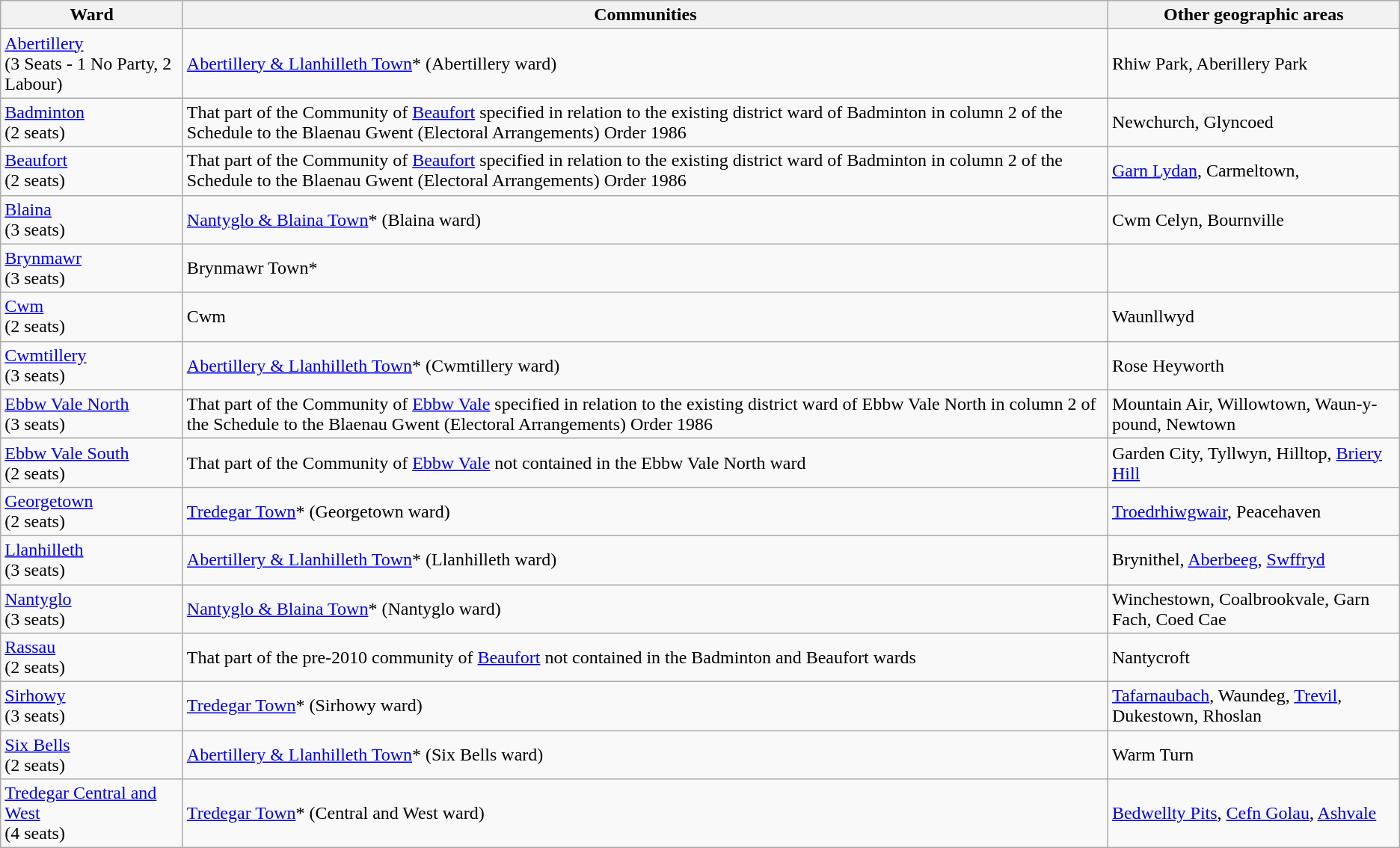<table class="wikitable">
<tr>
<th>Ward</th>
<th>Communities</th>
<th>Other geographic areas</th>
</tr>
<tr>
<td><a href='#'>Abertillery</a><br>(3 Seats - 1 No Party, 2 Labour)</td>
<td><a href='#'>Abertillery & Llanhilleth Town</a>* (Abertillery ward)</td>
<td>Rhiw Park, Aberillery Park</td>
</tr>
<tr>
<td><a href='#'>Badminton</a><br>(2 seats)</td>
<td>That part of the Community of <a href='#'>Beaufort</a> specified in relation to the existing district ward of Badminton in column 2 of the Schedule to the Blaenau Gwent (Electoral Arrangements) Order 1986</td>
<td>Newchurch, Glyncoed</td>
</tr>
<tr>
<td><a href='#'>Beaufort</a><br>(2 seats)</td>
<td>That part of the Community of <a href='#'>Beaufort</a> specified in relation to the existing district ward of Badminton in column 2 of the Schedule to the Blaenau Gwent (Electoral Arrangements) Order 1986</td>
<td><a href='#'>Garn Lydan</a>, Carmeltown,</td>
</tr>
<tr>
<td><a href='#'>Blaina</a><br>(3 seats)</td>
<td><a href='#'>Nantyglo & Blaina Town</a>* (Blaina ward)</td>
<td>Cwm Celyn, Bournville</td>
</tr>
<tr>
<td><a href='#'>Brynmawr</a><br>(3 seats)</td>
<td>Brynmawr Town*</td>
<td></td>
</tr>
<tr>
<td><a href='#'>Cwm</a><br>(2 seats)</td>
<td>Cwm</td>
<td>Waunllwyd</td>
</tr>
<tr>
<td><a href='#'>Cwmtillery</a><br>(3 seats)</td>
<td><a href='#'>Abertillery & Llanhilleth Town</a>* (Cwmtillery ward)</td>
<td>Rose Heyworth</td>
</tr>
<tr>
<td><a href='#'>Ebbw Vale North</a><br>(3 seats)</td>
<td>That part of the Community of <a href='#'>Ebbw Vale</a> specified in relation to the existing district ward of Ebbw Vale North in column 2 of the Schedule to the Blaenau Gwent (Electoral Arrangements) Order 1986</td>
<td>Mountain Air, Willowtown, Waun-y-pound, Newtown</td>
</tr>
<tr>
<td><a href='#'>Ebbw Vale South</a><br>(2 seats)</td>
<td>That part of the Community of <a href='#'>Ebbw Vale</a> not contained in the Ebbw Vale North ward</td>
<td>Garden City, Tyllwyn, Hilltop, <a href='#'>Briery Hill</a></td>
</tr>
<tr>
<td><a href='#'>Georgetown</a><br>(2 seats)</td>
<td><a href='#'>Tredegar Town</a>* (Georgetown ward)</td>
<td><a href='#'>Troedrhiwgwair</a>, Peacehaven</td>
</tr>
<tr>
<td><a href='#'>Llanhilleth</a><br>(3 seats)</td>
<td><a href='#'>Abertillery & Llanhilleth Town</a>* (Llanhilleth ward)</td>
<td>Brynithel, <a href='#'>Aberbeeg</a>, <a href='#'>Swffryd</a></td>
</tr>
<tr>
<td><a href='#'>Nantyglo</a><br>(3 seats)</td>
<td><a href='#'>Nantyglo & Blaina Town</a>* (Nantyglo ward)</td>
<td>Winchestown, Coalbrookvale, Garn Fach, Coed Cae</td>
</tr>
<tr>
<td><a href='#'>Rassau</a><br>(2 seats)</td>
<td>That part of the pre-2010 community of <a href='#'>Beaufort</a> not contained in the Badminton and Beaufort wards</td>
<td>Nantycroft</td>
</tr>
<tr>
<td><a href='#'>Sirhowy</a><br>(3 seats)</td>
<td><a href='#'>Tredegar Town</a>* (Sirhowy ward)</td>
<td><a href='#'>Tafarnaubach</a>, Waundeg, <a href='#'>Trevil</a>, Dukestown, Rhoslan</td>
</tr>
<tr>
<td><a href='#'>Six Bells</a><br>(2 seats)</td>
<td><a href='#'>Abertillery & Llanhilleth Town</a>* (Six Bells ward)</td>
<td>Warm Turn</td>
</tr>
<tr>
<td><a href='#'>Tredegar Central and West</a><br>(4 seats)</td>
<td><a href='#'>Tredegar Town</a>* (Central and West ward)</td>
<td><a href='#'>Bedwellty Pits</a>, <a href='#'>Cefn Golau</a>, <a href='#'>Ashvale</a></td>
</tr>
</table>
